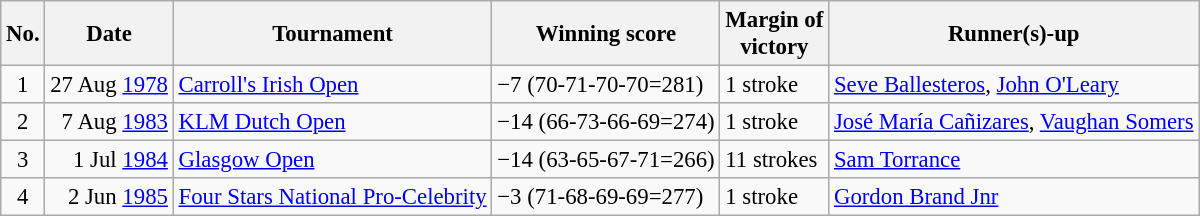<table class="wikitable" style="font-size:95%;">
<tr>
<th>No.</th>
<th>Date</th>
<th>Tournament</th>
<th>Winning score</th>
<th>Margin of<br>victory</th>
<th>Runner(s)-up</th>
</tr>
<tr>
<td align=center>1</td>
<td align=right>27 Aug <a href='#'>1978</a></td>
<td><a href='#'>Carroll's Irish Open</a></td>
<td>−7 (70-71-70-70=281)</td>
<td>1 stroke</td>
<td> <a href='#'>Seve Ballesteros</a>,  <a href='#'>John O'Leary</a></td>
</tr>
<tr>
<td align=center>2</td>
<td align=right>7 Aug <a href='#'>1983</a></td>
<td><a href='#'>KLM Dutch Open</a></td>
<td>−14 (66-73-66-69=274)</td>
<td>1 stroke</td>
<td> <a href='#'>José María Cañizares</a>,  <a href='#'>Vaughan Somers</a></td>
</tr>
<tr>
<td align=center>3</td>
<td align=right>1 Jul <a href='#'>1984</a></td>
<td><a href='#'>Glasgow Open</a></td>
<td>−14 (63-65-67-71=266)</td>
<td>11 strokes</td>
<td> <a href='#'>Sam Torrance</a></td>
</tr>
<tr>
<td align=center>4</td>
<td align=right>2 Jun <a href='#'>1985</a></td>
<td><a href='#'>Four Stars National Pro-Celebrity</a></td>
<td>−3 (71-68-69-69=277)</td>
<td>1 stroke</td>
<td> <a href='#'>Gordon Brand Jnr</a></td>
</tr>
</table>
